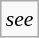<table class="wikitable floatright" style="font-size: 0.9em;">
<tr>
<td><em>see </em></td>
</tr>
</table>
